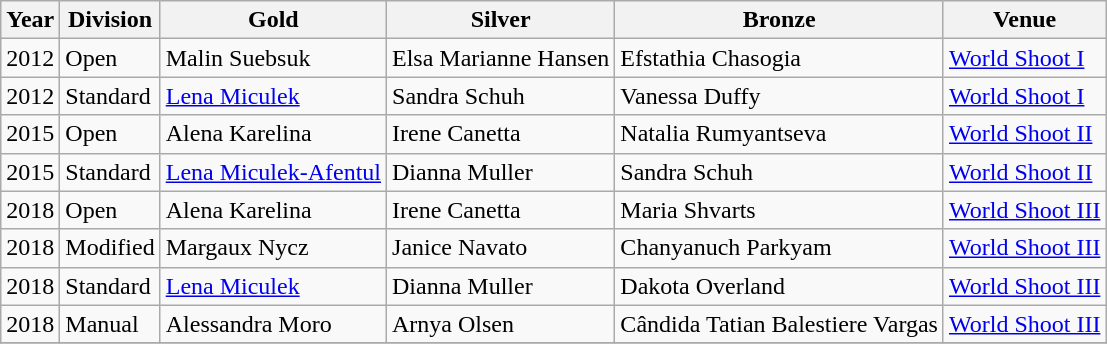<table class="wikitable sortable" style="text-align: left;">
<tr>
<th>Year</th>
<th>Division</th>
<th> Gold</th>
<th> Silver</th>
<th> Bronze</th>
<th>Venue</th>
</tr>
<tr>
<td>2012</td>
<td>Open</td>
<td> Malin Suebsuk</td>
<td> Elsa Marianne Hansen</td>
<td> Efstathia Chasogia</td>
<td><a href='#'>World Shoot I</a></td>
</tr>
<tr>
<td>2012</td>
<td>Standard</td>
<td> <a href='#'>Lena Miculek</a></td>
<td> Sandra Schuh</td>
<td> Vanessa Duffy</td>
<td><a href='#'>World Shoot I</a></td>
</tr>
<tr>
<td>2015</td>
<td>Open</td>
<td> Alena Karelina</td>
<td> Irene Canetta</td>
<td> Natalia Rumyantseva</td>
<td><a href='#'>World Shoot II</a></td>
</tr>
<tr>
<td>2015</td>
<td>Standard</td>
<td> <a href='#'>Lena Miculek-Afentul</a></td>
<td> Dianna Muller</td>
<td> Sandra Schuh</td>
<td><a href='#'>World Shoot II</a></td>
</tr>
<tr>
<td>2018</td>
<td>Open</td>
<td> Alena Karelina</td>
<td> Irene Canetta</td>
<td> Maria Shvarts</td>
<td><a href='#'>World Shoot III</a></td>
</tr>
<tr>
<td>2018</td>
<td>Modified</td>
<td> Margaux Nycz</td>
<td> Janice Navato</td>
<td> Chanyanuch Parkyam</td>
<td><a href='#'>World Shoot III</a></td>
</tr>
<tr>
<td>2018</td>
<td>Standard</td>
<td> <a href='#'>Lena Miculek</a></td>
<td> Dianna Muller</td>
<td> Dakota Overland</td>
<td><a href='#'>World Shoot III</a></td>
</tr>
<tr>
<td>2018</td>
<td>Manual</td>
<td> Alessandra Moro</td>
<td> Arnya Olsen</td>
<td> Cândida Tatian Balestiere Vargas</td>
<td><a href='#'>World Shoot III</a></td>
</tr>
<tr>
</tr>
</table>
